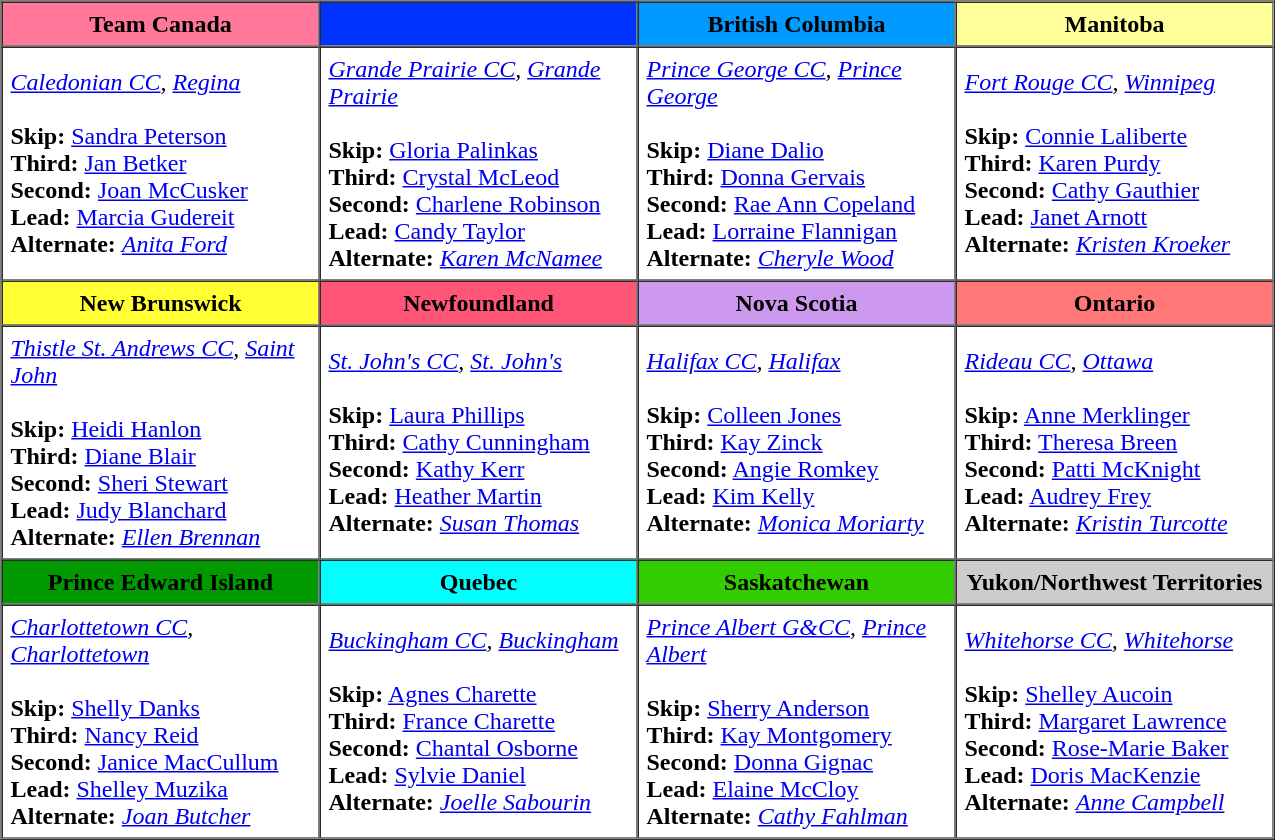<table border=1 cellpadding=5 cellspacing=0>
<tr>
<th bgcolor="#ff7799" width="200">Team Canada</th>
<th bgcolor="#0033ff" width="200"></th>
<th bgcolor="#0099ff" width="200">British Columbia</th>
<th bgcolor="#ffff99" width="200">Manitoba</th>
</tr>
<tr align=center>
<td align=left><em><a href='#'>Caledonian CC</a>, <a href='#'>Regina</a></em><br><br><strong>Skip:</strong>  <a href='#'>Sandra Peterson</a><br>
<strong>Third:</strong> <a href='#'>Jan Betker</a><br>
<strong>Second:</strong> <a href='#'>Joan McCusker</a><br>
<strong>Lead:</strong> <a href='#'>Marcia Gudereit</a><br>
<strong>Alternate:</strong> <em><a href='#'>Anita Ford</a></em></td>
<td align=left><em><a href='#'>Grande Prairie CC</a>, <a href='#'>Grande Prairie</a></em><br><br><strong>Skip:</strong>  <a href='#'>Gloria Palinkas</a><br>
<strong>Third:</strong> <a href='#'>Crystal McLeod</a><br>
<strong>Second:</strong> <a href='#'>Charlene Robinson</a><br>
<strong>Lead:</strong> <a href='#'>Candy Taylor</a><br>
<strong>Alternate:</strong> <em><a href='#'>Karen McNamee</a></em></td>
<td align=left><em><a href='#'>Prince George CC</a>, <a href='#'>Prince George</a></em> <br><br><strong>Skip:</strong>  <a href='#'>Diane Dalio</a><br>
<strong>Third:</strong> <a href='#'>Donna Gervais</a><br>
<strong>Second:</strong> <a href='#'>Rae Ann Copeland</a><br>
<strong>Lead:</strong> <a href='#'>Lorraine Flannigan</a><br>
<strong>Alternate:</strong> <em><a href='#'>Cheryle Wood</a></em></td>
<td align=left><em><a href='#'>Fort Rouge CC</a>, <a href='#'>Winnipeg</a></em> <br><br><strong>Skip:</strong>  <a href='#'>Connie Laliberte</a><br>
<strong>Third:</strong> <a href='#'>Karen Purdy</a><br>
<strong>Second:</strong> <a href='#'>Cathy Gauthier</a><br>
<strong>Lead:</strong> <a href='#'>Janet Arnott</a><br>
<strong>Alternate:</strong> <em><a href='#'>Kristen Kroeker</a></em></td>
</tr>
<tr border=1 cellpadding=5 cellspacing=0>
<th bgcolor="#ffff33" width="200">New Brunswick</th>
<th bgcolor="#ff5577" width="200">Newfoundland</th>
<th bgcolor="#cc99ee" width="200">Nova Scotia</th>
<th bgcolor="#ff7777" width="200">Ontario</th>
</tr>
<tr align=center>
<td align=left><em><a href='#'>Thistle St. Andrews CC</a>, <a href='#'>Saint John</a></em><br><br><strong>Skip:</strong>  <a href='#'>Heidi Hanlon</a><br>
<strong>Third:</strong> <a href='#'>Diane Blair</a><br>
<strong>Second:</strong> <a href='#'>Sheri Stewart</a><br>
<strong>Lead:</strong> <a href='#'>Judy Blanchard</a><br>
<strong>Alternate:</strong> <em><a href='#'>Ellen Brennan</a></em></td>
<td align=left><em><a href='#'>St. John's CC</a>, <a href='#'>St. John's</a></em><br><br><strong>Skip:</strong>  <a href='#'>Laura Phillips</a> <br>
<strong>Third:</strong> <a href='#'>Cathy Cunningham</a><br>
<strong>Second:</strong> <a href='#'>Kathy Kerr</a><br>
<strong>Lead:</strong> <a href='#'>Heather Martin</a><br>
<strong>Alternate:</strong> <em><a href='#'>Susan Thomas</a></em></td>
<td align=left><em><a href='#'>Halifax CC</a>, <a href='#'>Halifax</a></em><br><br><strong>Skip:</strong>  <a href='#'>Colleen Jones</a><br>
<strong>Third:</strong> <a href='#'>Kay Zinck</a><br>
<strong>Second:</strong> <a href='#'>Angie Romkey</a><br>
<strong>Lead:</strong> <a href='#'>Kim Kelly</a><br>
<strong>Alternate:</strong> <em><a href='#'>Monica Moriarty</a></em></td>
<td align=left><em><a href='#'>Rideau CC</a>, <a href='#'>Ottawa</a></em><br><br><strong>Skip:</strong>  <a href='#'>Anne Merklinger</a><br>
<strong>Third:</strong> <a href='#'>Theresa Breen</a><br>
<strong>Second:</strong> <a href='#'>Patti McKnight</a><br>
<strong>Lead:</strong> <a href='#'>Audrey Frey</a><br>
<strong>Alternate:</strong> <em><a href='#'>Kristin Turcotte</a></em></td>
</tr>
<tr border=1 cellpadding=5 cellspacing=0>
<th bgcolor="#009900" width="200">Prince Edward Island</th>
<th bgcolor="#00ffff" width="200">Quebec</th>
<th bgcolor="#33cc00" width="200">Saskatchewan</th>
<th bgcolor="#cccccc" width="200">Yukon/Northwest Territories</th>
</tr>
<tr align=center>
<td align=left><em><a href='#'>Charlottetown CC</a>, <a href='#'>Charlottetown</a></em> <br><br><strong>Skip:</strong>  <a href='#'>Shelly Danks</a><br>
<strong>Third:</strong> <a href='#'>Nancy Reid</a><br>
<strong>Second:</strong> <a href='#'>Janice MacCullum</a><br>
<strong>Lead:</strong> <a href='#'>Shelley Muzika</a><br>
<strong>Alternate:</strong> <em><a href='#'>Joan Butcher</a></em></td>
<td align=left><em><a href='#'>Buckingham CC</a>, <a href='#'>Buckingham</a></em><br><br><strong>Skip:</strong>  <a href='#'>Agnes Charette</a><br>
<strong>Third:</strong> <a href='#'>France Charette</a><br>
<strong>Second:</strong> <a href='#'>Chantal Osborne</a><br>
<strong>Lead:</strong> <a href='#'>Sylvie Daniel</a><br>
<strong>Alternate:</strong> <em><a href='#'>Joelle Sabourin</a></em></td>
<td align=left><em><a href='#'>Prince Albert G&CC</a>, <a href='#'>Prince Albert</a></em><br><br><strong>Skip:</strong>  <a href='#'>Sherry Anderson</a><br>
<strong>Third:</strong> <a href='#'>Kay Montgomery</a><br>
<strong>Second:</strong> <a href='#'>Donna Gignac</a><br>
<strong>Lead:</strong> <a href='#'>Elaine McCloy</a><br>
<strong>Alternate:</strong> <em><a href='#'>Cathy Fahlman</a></em></td>
<td align=left><em><a href='#'>Whitehorse CC</a>, <a href='#'>Whitehorse</a></em><br><br><strong>Skip:</strong>  <a href='#'>Shelley Aucoin</a><br>
<strong>Third:</strong> <a href='#'>Margaret Lawrence</a><br>
<strong>Second:</strong> <a href='#'>Rose-Marie Baker</a><br>
<strong>Lead:</strong> <a href='#'>Doris MacKenzie</a><br>
<strong>Alternate:</strong> <em><a href='#'>Anne Campbell</a></em></td>
</tr>
</table>
